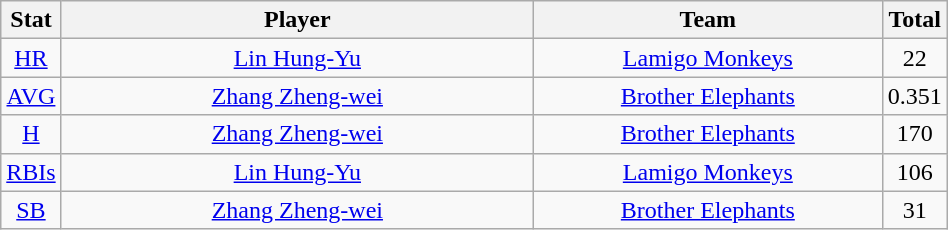<table class="wikitable"  style="width:50%; text-align:center;">
<tr>
<th style="width:5%;">Stat</th>
<th style="width:55%;">Player</th>
<th style="width:55%;">Team</th>
<th style="width:5%;">Total</th>
</tr>
<tr>
<td><a href='#'>HR</a></td>
<td><a href='#'>Lin Hung-Yu</a></td>
<td><a href='#'>Lamigo Monkeys</a></td>
<td>22</td>
</tr>
<tr>
<td><a href='#'>AVG</a></td>
<td><a href='#'>Zhang Zheng-wei</a></td>
<td><a href='#'>Brother Elephants</a></td>
<td>0.351</td>
</tr>
<tr>
<td><a href='#'>H</a></td>
<td><a href='#'>Zhang Zheng-wei</a></td>
<td><a href='#'>Brother Elephants</a></td>
<td>170</td>
</tr>
<tr>
<td><a href='#'>RBIs</a></td>
<td><a href='#'>Lin Hung-Yu</a></td>
<td><a href='#'>Lamigo Monkeys</a></td>
<td>106</td>
</tr>
<tr>
<td><a href='#'>SB</a></td>
<td><a href='#'>Zhang Zheng-wei</a></td>
<td><a href='#'>Brother Elephants</a></td>
<td>31</td>
</tr>
</table>
